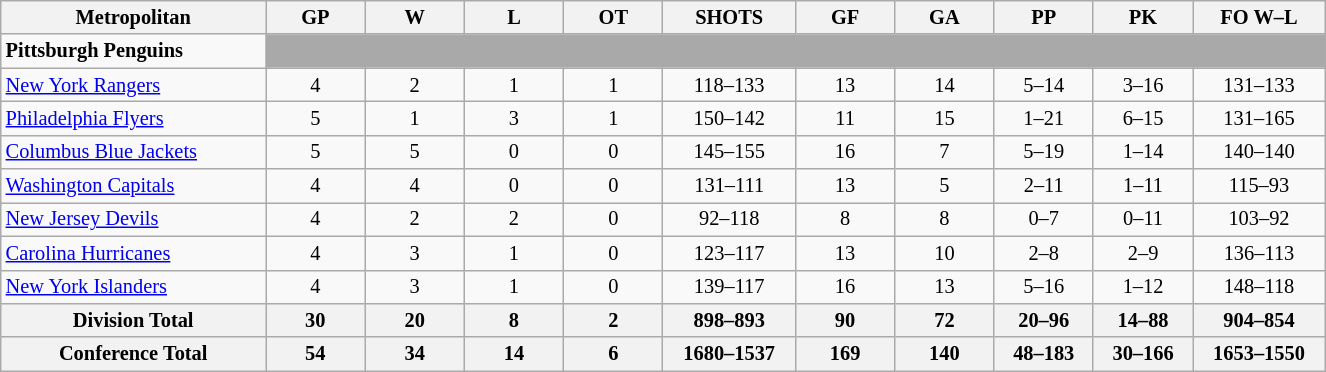<table class="wikitable" style="text-align:center; width:65em; font-size:85%;">
<tr>
<th width="20%">Metropolitan</th>
<th width="7.5%">GP</th>
<th width="7.5%">W</th>
<th width="7.5%">L</th>
<th width="7.5%">OT</th>
<th width="10%">SHOTS</th>
<th width="7.5%">GF</th>
<th width="7.5%">GA</th>
<th width="7.5%">PP</th>
<th width="7.5%">PK</th>
<th width="10%">FO W–L</th>
</tr>
<tr>
<td align=left><strong>Pittsburgh Penguins</strong></td>
<td style="background:darkgray;" colspan=10></td>
</tr>
<tr>
<td align=left><a href='#'>New York Rangers</a></td>
<td>4</td>
<td>2</td>
<td>1</td>
<td>1</td>
<td>118–133</td>
<td>13</td>
<td>14</td>
<td>5–14</td>
<td>3–16</td>
<td>131–133</td>
</tr>
<tr>
<td align=left><a href='#'>Philadelphia Flyers</a></td>
<td>5</td>
<td>1</td>
<td>3</td>
<td>1</td>
<td>150–142</td>
<td>11</td>
<td>15</td>
<td>1–21</td>
<td>6–15</td>
<td>131–165</td>
</tr>
<tr>
<td align=left><a href='#'>Columbus Blue Jackets</a></td>
<td>5</td>
<td>5</td>
<td>0</td>
<td>0</td>
<td>145–155</td>
<td>16</td>
<td>7</td>
<td>5–19</td>
<td>1–14</td>
<td>140–140</td>
</tr>
<tr>
<td align=left><a href='#'>Washington Capitals</a></td>
<td>4</td>
<td>4</td>
<td>0</td>
<td>0</td>
<td>131–111</td>
<td>13</td>
<td>5</td>
<td>2–11</td>
<td>1–11</td>
<td>115–93</td>
</tr>
<tr>
<td align=left><a href='#'>New Jersey Devils</a></td>
<td>4</td>
<td>2</td>
<td>2</td>
<td>0</td>
<td>92–118</td>
<td>8</td>
<td>8</td>
<td>0–7</td>
<td>0–11</td>
<td>103–92</td>
</tr>
<tr>
<td align=left><a href='#'>Carolina Hurricanes</a></td>
<td>4</td>
<td>3</td>
<td>1</td>
<td>0</td>
<td>123–117</td>
<td>13</td>
<td>10</td>
<td>2–8</td>
<td>2–9</td>
<td>136–113</td>
</tr>
<tr>
<td align=left><a href='#'>New York Islanders</a></td>
<td>4</td>
<td>3</td>
<td>1</td>
<td>0</td>
<td>139–117</td>
<td>16</td>
<td>13</td>
<td>5–16</td>
<td>1–12</td>
<td>148–118</td>
</tr>
<tr>
<th>Division Total</th>
<th>30</th>
<th>20</th>
<th>8</th>
<th>2</th>
<th>898–893</th>
<th>90</th>
<th>72</th>
<th>20–96</th>
<th>14–88</th>
<th>904–854</th>
</tr>
<tr>
<th>Conference Total</th>
<th>54</th>
<th>34</th>
<th>14</th>
<th>6</th>
<th>1680–1537</th>
<th>169</th>
<th>140</th>
<th>48–183</th>
<th>30–166</th>
<th>1653–1550</th>
</tr>
</table>
